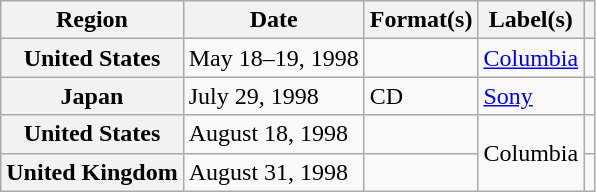<table class="wikitable plainrowheaders">
<tr>
<th scope="col">Region</th>
<th scope="col">Date</th>
<th scope="col">Format(s)</th>
<th scope="col">Label(s)</th>
<th scope="col"></th>
</tr>
<tr>
<th scope="row">United States</th>
<td>May 18–19, 1998</td>
<td></td>
<td><a href='#'>Columbia</a></td>
<td align="center"></td>
</tr>
<tr>
<th scope="row">Japan</th>
<td>July 29, 1998</td>
<td>CD</td>
<td><a href='#'>Sony</a></td>
<td align="center"></td>
</tr>
<tr>
<th scope="row">United States</th>
<td>August 18, 1998</td>
<td></td>
<td rowspan="2">Columbia</td>
<td align="center"></td>
</tr>
<tr>
<th scope="row">United Kingdom</th>
<td>August 31, 1998</td>
<td></td>
<td align="center"></td>
</tr>
</table>
